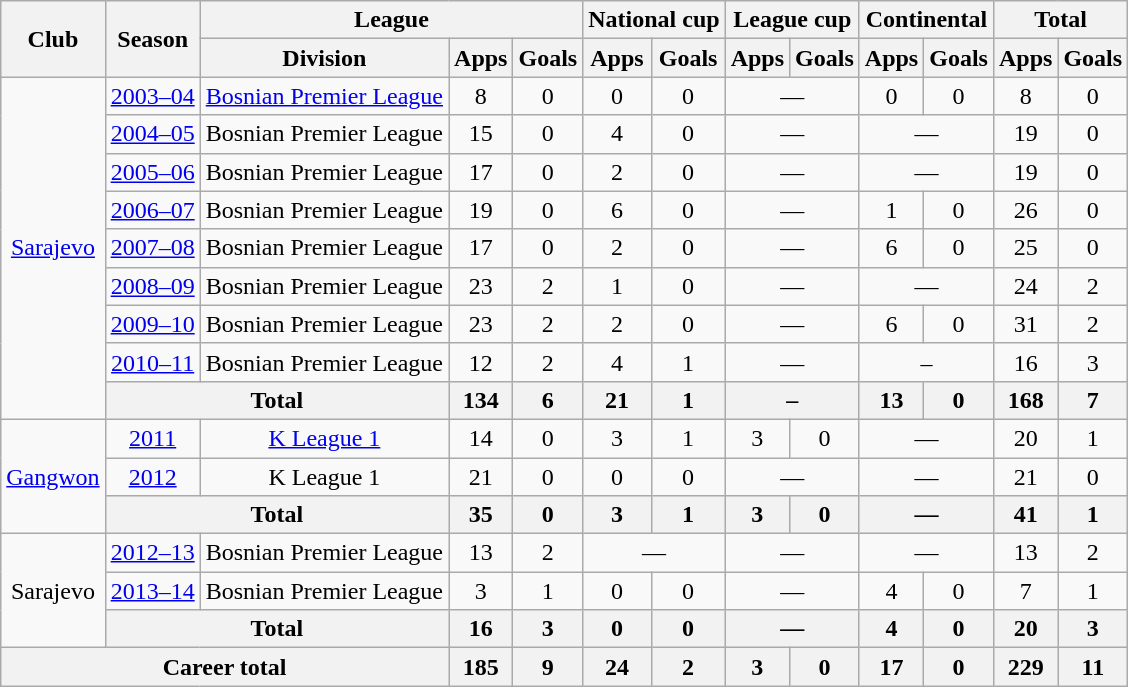<table class="wikitable" style="text-align:center">
<tr>
<th rowspan=2>Club</th>
<th rowspan=2>Season</th>
<th colspan=3>League</th>
<th colspan=2>National cup</th>
<th colspan=2>League cup</th>
<th colspan=2>Continental</th>
<th colspan=2>Total</th>
</tr>
<tr>
<th>Division</th>
<th>Apps</th>
<th>Goals</th>
<th>Apps</th>
<th>Goals</th>
<th>Apps</th>
<th>Goals</th>
<th>Apps</th>
<th>Goals</th>
<th>Apps</th>
<th>Goals</th>
</tr>
<tr>
<td rowspan=9><a href='#'>Sarajevo</a></td>
<td><a href='#'>2003–04</a></td>
<td><a href='#'>Bosnian Premier League</a></td>
<td>8</td>
<td>0</td>
<td>0</td>
<td>0</td>
<td colspan=2>—</td>
<td>0</td>
<td>0</td>
<td>8</td>
<td>0</td>
</tr>
<tr>
<td><a href='#'>2004–05</a></td>
<td>Bosnian Premier League</td>
<td>15</td>
<td>0</td>
<td>4</td>
<td>0</td>
<td colspan=2>—</td>
<td colspan=2>—</td>
<td>19</td>
<td>0</td>
</tr>
<tr>
<td><a href='#'>2005–06</a></td>
<td>Bosnian Premier League</td>
<td>17</td>
<td>0</td>
<td>2</td>
<td>0</td>
<td colspan=2>—</td>
<td colspan=2>—</td>
<td>19</td>
<td>0</td>
</tr>
<tr>
<td><a href='#'>2006–07</a></td>
<td>Bosnian Premier League</td>
<td>19</td>
<td>0</td>
<td>6</td>
<td>0</td>
<td colspan=2>—</td>
<td>1</td>
<td>0</td>
<td>26</td>
<td>0</td>
</tr>
<tr>
<td><a href='#'>2007–08</a></td>
<td>Bosnian Premier League</td>
<td>17</td>
<td>0</td>
<td>2</td>
<td>0</td>
<td colspan=2>—</td>
<td>6</td>
<td>0</td>
<td>25</td>
<td>0</td>
</tr>
<tr>
<td><a href='#'>2008–09</a></td>
<td>Bosnian Premier League</td>
<td>23</td>
<td>2</td>
<td>1</td>
<td>0</td>
<td colspan=2>—</td>
<td colspan=2>—</td>
<td>24</td>
<td>2</td>
</tr>
<tr>
<td><a href='#'>2009–10</a></td>
<td>Bosnian Premier League</td>
<td>23</td>
<td>2</td>
<td>2</td>
<td>0</td>
<td colspan=2>—</td>
<td>6</td>
<td>0</td>
<td>31</td>
<td>2</td>
</tr>
<tr>
<td><a href='#'>2010–11</a></td>
<td>Bosnian Premier League</td>
<td>12</td>
<td>2</td>
<td>4</td>
<td>1</td>
<td colspan=2>—</td>
<td colspan=2>–</td>
<td>16</td>
<td>3</td>
</tr>
<tr>
<th colspan=2>Total</th>
<th>134</th>
<th>6</th>
<th>21</th>
<th>1</th>
<th colspan=2>–</th>
<th>13</th>
<th>0</th>
<th>168</th>
<th>7</th>
</tr>
<tr>
<td rowspan="3"><a href='#'>Gangwon</a></td>
<td><a href='#'>2011</a></td>
<td><a href='#'>K League 1</a></td>
<td>14</td>
<td>0</td>
<td>3</td>
<td>1</td>
<td>3</td>
<td>0</td>
<td colspan=2>—</td>
<td>20</td>
<td>1</td>
</tr>
<tr>
<td><a href='#'>2012</a></td>
<td>K League 1</td>
<td>21</td>
<td>0</td>
<td>0</td>
<td>0</td>
<td colspan=2>—</td>
<td colspan=2>—</td>
<td>21</td>
<td>0</td>
</tr>
<tr>
<th colspan=2>Total</th>
<th>35</th>
<th>0</th>
<th>3</th>
<th>1</th>
<th>3</th>
<th>0</th>
<th colspan=2>—</th>
<th>41</th>
<th>1</th>
</tr>
<tr>
<td rowspan=3>Sarajevo</td>
<td><a href='#'>2012–13</a></td>
<td>Bosnian Premier League</td>
<td>13</td>
<td>2</td>
<td colspan=2>—</td>
<td colspan=2>—</td>
<td colspan=2>—</td>
<td>13</td>
<td>2</td>
</tr>
<tr>
<td><a href='#'>2013–14</a></td>
<td>Bosnian Premier League</td>
<td>3</td>
<td>1</td>
<td>0</td>
<td>0</td>
<td colspan=2>—</td>
<td>4</td>
<td>0</td>
<td>7</td>
<td>1</td>
</tr>
<tr>
<th colspan=2>Total</th>
<th>16</th>
<th>3</th>
<th>0</th>
<th>0</th>
<th colspan=2>—</th>
<th>4</th>
<th>0</th>
<th>20</th>
<th>3</th>
</tr>
<tr>
<th colspan=3>Career total</th>
<th>185</th>
<th>9</th>
<th>24</th>
<th>2</th>
<th>3</th>
<th>0</th>
<th>17</th>
<th>0</th>
<th>229</th>
<th>11</th>
</tr>
</table>
